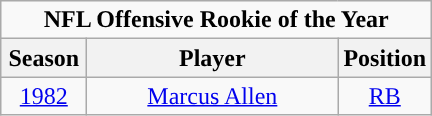<table class="wikitable sortable" style="text-align:center">
<tr>
<td colspan="3"><strong>NFL Offensive Rookie of the Year</strong></td>
</tr>
<tr>
<th style="width:50px; ">Season</th>
<th style="width:160px; ">Player</th>
<th style="width:50px; ">Position</th>
</tr>
<tr>
<td><a href='#'>1982</a></td>
<td><a href='#'>Marcus Allen</a></td>
<td><a href='#'>RB</a></td>
</tr>
</table>
